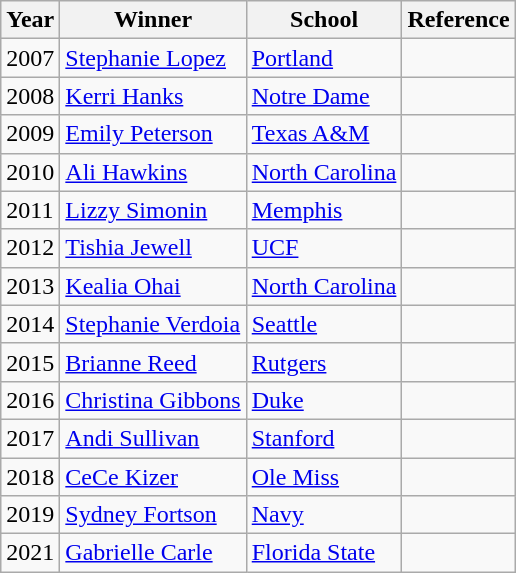<table class="wikitable sortable">
<tr>
<th>Year</th>
<th>Winner</th>
<th>School</th>
<th>Reference</th>
</tr>
<tr>
<td>2007</td>
<td><a href='#'>Stephanie Lopez</a></td>
<td><a href='#'>Portland</a></td>
<td></td>
</tr>
<tr>
<td>2008</td>
<td><a href='#'>Kerri Hanks</a></td>
<td><a href='#'>Notre Dame</a></td>
<td></td>
</tr>
<tr>
<td>2009</td>
<td><a href='#'>Emily Peterson</a></td>
<td><a href='#'>Texas A&M</a></td>
<td></td>
</tr>
<tr>
<td>2010</td>
<td><a href='#'>Ali Hawkins</a></td>
<td><a href='#'>North Carolina</a></td>
<td></td>
</tr>
<tr>
<td>2011</td>
<td><a href='#'>Lizzy Simonin</a></td>
<td><a href='#'>Memphis</a></td>
<td></td>
</tr>
<tr>
<td>2012</td>
<td><a href='#'>Tishia Jewell</a></td>
<td><a href='#'>UCF</a></td>
<td></td>
</tr>
<tr>
<td>2013</td>
<td><a href='#'>Kealia Ohai</a></td>
<td><a href='#'>North Carolina</a></td>
<td></td>
</tr>
<tr>
<td>2014</td>
<td><a href='#'>Stephanie Verdoia</a></td>
<td><a href='#'>Seattle</a></td>
<td></td>
</tr>
<tr>
<td>2015</td>
<td><a href='#'>Brianne Reed</a></td>
<td><a href='#'>Rutgers</a></td>
<td></td>
</tr>
<tr>
<td>2016</td>
<td><a href='#'>Christina Gibbons</a></td>
<td><a href='#'>Duke</a></td>
<td></td>
</tr>
<tr>
<td>2017</td>
<td><a href='#'>Andi Sullivan</a></td>
<td><a href='#'>Stanford</a></td>
<td></td>
</tr>
<tr>
<td>2018</td>
<td><a href='#'>CeCe Kizer</a></td>
<td><a href='#'>Ole Miss</a></td>
<td></td>
</tr>
<tr>
<td>2019</td>
<td><a href='#'>Sydney Fortson</a></td>
<td><a href='#'>Navy</a></td>
<td></td>
</tr>
<tr>
<td>2021</td>
<td><a href='#'>Gabrielle Carle</a></td>
<td><a href='#'>Florida State</a></td>
<td></td>
</tr>
</table>
